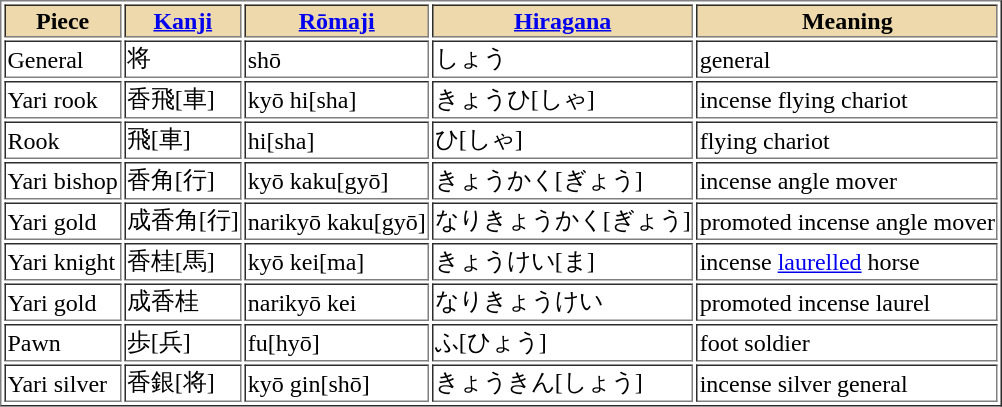<table border="1">
<tr style="background:#EDD9AB;">
<th>Piece</th>
<th><a href='#'>Kanji</a></th>
<th><a href='#'>Rōmaji</a></th>
<th><a href='#'>Hiragana</a></th>
<th>Meaning</th>
</tr>
<tr>
<td>General</td>
<td>将</td>
<td>shō</td>
<td>しょう</td>
<td>general</td>
</tr>
<tr>
<td>Yari rook</td>
<td>香飛[車]</td>
<td>kyō hi[sha]</td>
<td>きょうひ[しゃ]</td>
<td>incense flying chariot</td>
</tr>
<tr>
<td>Rook</td>
<td>飛[車]</td>
<td>hi[sha]</td>
<td>ひ[しゃ]</td>
<td>flying chariot</td>
</tr>
<tr>
<td>Yari bishop</td>
<td>香角[行]</td>
<td>kyō kaku[gyō]</td>
<td>きょうかく[ぎょう]</td>
<td>incense angle mover</td>
</tr>
<tr>
<td>Yari gold</td>
<td>成香角[行]</td>
<td>narikyō kaku[gyō]</td>
<td>なりきょうかく[ぎょう]</td>
<td>promoted incense angle mover</td>
</tr>
<tr>
<td>Yari knight</td>
<td>香桂[馬]</td>
<td>kyō kei[ma]</td>
<td>きょうけい[ま]</td>
<td>incense <a href='#'>laurelled</a> horse</td>
</tr>
<tr>
<td>Yari gold</td>
<td>成香桂</td>
<td>narikyō kei</td>
<td>なりきょうけい</td>
<td>promoted incense laurel</td>
</tr>
<tr>
<td>Pawn</td>
<td>歩[兵]</td>
<td>fu[hyō]</td>
<td>ふ[ひょう]</td>
<td>foot soldier</td>
</tr>
<tr>
<td>Yari silver</td>
<td>香銀[将]</td>
<td>kyō gin[shō]</td>
<td>きょうきん[しょう]</td>
<td>incense silver general</td>
</tr>
</table>
